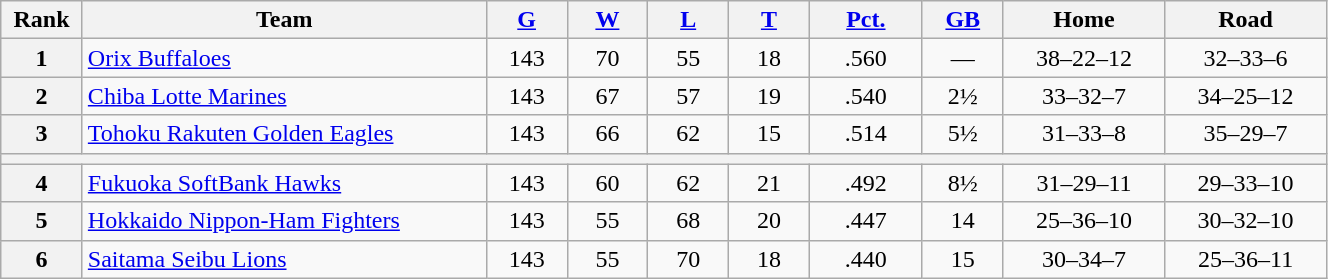<table class="wikitable plainrowheaders" width="70%" style="text-align:center;">
<tr>
<th scope="col" width="5%">Rank</th>
<th scope="col" width="25%">Team</th>
<th scope="col" width="5%"><a href='#'>G</a></th>
<th scope="col" width="5%"><a href='#'>W</a></th>
<th scope="col" width="5%"><a href='#'>L</a></th>
<th scope="col" width="5%"><a href='#'>T</a></th>
<th scope="col" width="7%"><a href='#'>Pct.</a></th>
<th scope="col" width="5%"><a href='#'>GB</a></th>
<th scope="col" width="10%">Home</th>
<th scope="col" width="10%">Road</th>
</tr>
<tr>
<th>1</th>
<td style="text-align:left;"><a href='#'>Orix Buffaloes</a></td>
<td>143</td>
<td>70</td>
<td>55</td>
<td>18</td>
<td>.560</td>
<td>—</td>
<td>38–22–12</td>
<td>32–33–6</td>
</tr>
<tr>
<th>2</th>
<td style="text-align:left;"><a href='#'>Chiba Lotte Marines</a></td>
<td>143</td>
<td>67</td>
<td>57</td>
<td>19</td>
<td>.540</td>
<td>2½</td>
<td>33–32–7</td>
<td>34–25–12</td>
</tr>
<tr>
<th>3</th>
<td style="text-align:left;"><a href='#'>Tohoku Rakuten Golden Eagles</a></td>
<td>143</td>
<td>66</td>
<td>62</td>
<td>15</td>
<td>.514</td>
<td>5½</td>
<td>31–33–8</td>
<td>35–29–7</td>
</tr>
<tr>
<th colspan="10"></th>
</tr>
<tr>
<th>4</th>
<td style="text-align:left;"><a href='#'>Fukuoka SoftBank Hawks</a></td>
<td>143</td>
<td>60</td>
<td>62</td>
<td>21</td>
<td>.492</td>
<td>8½</td>
<td>31–29–11</td>
<td>29–33–10</td>
</tr>
<tr>
<th>5</th>
<td style="text-align:left;"><a href='#'>Hokkaido Nippon-Ham Fighters</a></td>
<td>143</td>
<td>55</td>
<td>68</td>
<td>20</td>
<td>.447</td>
<td>14</td>
<td>25–36–10</td>
<td>30–32–10</td>
</tr>
<tr>
<th>6</th>
<td style="text-align:left;"><a href='#'>Saitama Seibu Lions</a></td>
<td>143</td>
<td>55</td>
<td>70</td>
<td>18</td>
<td>.440</td>
<td>15</td>
<td>30–34–7</td>
<td>25–36–11</td>
</tr>
</table>
